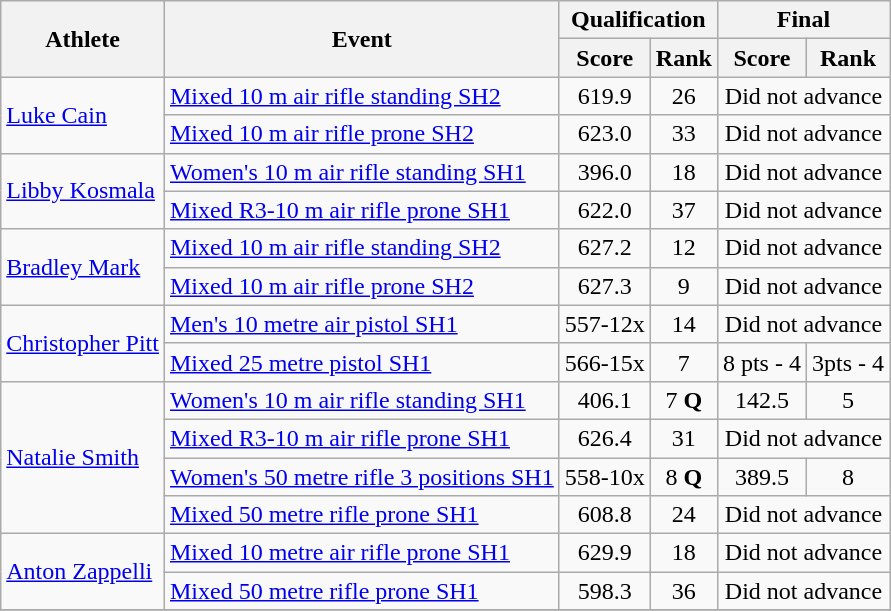<table class=wikitable>
<tr>
<th rowspan="2">Athlete</th>
<th rowspan="2">Event</th>
<th colspan="2">Qualification</th>
<th colspan="2">Final</th>
</tr>
<tr>
<th>Score</th>
<th>Rank</th>
<th>Score</th>
<th>Rank</th>
</tr>
<tr>
<td rowspan="2"><a href='#'>Luke Cain</a></td>
<td><a href='#'>Mixed 10 m air rifle standing SH2</a></td>
<td align="center">619.9</td>
<td align="center">26</td>
<td align="center" colspan=2>Did not advance</td>
</tr>
<tr>
<td><a href='#'>Mixed 10 m air rifle prone SH2</a></td>
<td align="center">623.0</td>
<td align="center">33</td>
<td align="center" colspan=2>Did not advance</td>
</tr>
<tr>
<td rowspan="2"><a href='#'>Libby Kosmala</a></td>
<td><a href='#'>Women's 10 m air rifle standing SH1</a></td>
<td align="center">396.0</td>
<td align="center">18</td>
<td align="center" colspan=2>Did not advance</td>
</tr>
<tr>
<td><a href='#'>Mixed R3-10 m air rifle prone SH1</a></td>
<td align="center">622.0</td>
<td align="center">37</td>
<td align="center" colspan=2>Did not advance</td>
</tr>
<tr>
<td rowspan="2"><a href='#'>Bradley Mark</a></td>
<td><a href='#'>Mixed 10 m air rifle standing SH2</a></td>
<td align="center">627.2</td>
<td align="center">12</td>
<td align="center" colspan=2>Did not advance</td>
</tr>
<tr>
<td><a href='#'>Mixed 10 m air rifle prone SH2</a></td>
<td align="center">627.3</td>
<td align="center">9</td>
<td align="center" colspan=2>Did not advance</td>
</tr>
<tr>
<td rowspan="2"><a href='#'>Christopher Pitt</a></td>
<td><a href='#'>Men's 10 metre air pistol SH1</a></td>
<td align="center">557-12x</td>
<td align="center">14</td>
<td align="center" colspan=2>Did not advance</td>
</tr>
<tr>
<td><a href='#'>Mixed 25 metre pistol SH1</a></td>
<td align="center">566-15x</td>
<td align="center">7</td>
<td align="center">8 pts - 4</td>
<td align="center">3pts - 4</td>
</tr>
<tr>
<td rowspan="4"><a href='#'>Natalie Smith</a></td>
<td><a href='#'>Women's 10 m air rifle standing SH1</a></td>
<td align="center">406.1</td>
<td align="center">7 <strong>Q</strong></td>
<td align="center">142.5</td>
<td align="center">5</td>
</tr>
<tr>
<td><a href='#'>Mixed R3-10 m air rifle prone SH1</a></td>
<td align="center">626.4</td>
<td align="center">31</td>
<td align="center" colspan=2>Did not advance</td>
</tr>
<tr>
<td><a href='#'>Women's 50 metre rifle 3 positions SH1</a></td>
<td align="center">558-10x</td>
<td align="center">8 <strong>Q</strong></td>
<td align="center">389.5</td>
<td align="center">8</td>
</tr>
<tr>
<td><a href='#'>Mixed 50 metre rifle prone SH1</a></td>
<td align="center">608.8</td>
<td align="center">24</td>
<td align="center" colspan=2>Did not advance</td>
</tr>
<tr>
<td rowspan="2"><a href='#'>Anton Zappelli</a></td>
<td><a href='#'>Mixed 10 metre air rifle prone SH1</a></td>
<td align="center">629.9</td>
<td align="center">18</td>
<td align="center" colspan=2>Did not advance</td>
</tr>
<tr>
<td><a href='#'>Mixed 50 metre rifle prone SH1</a></td>
<td align="center">598.3</td>
<td align="center">36</td>
<td align="center" colspan=2>Did not advance</td>
</tr>
<tr>
</tr>
</table>
